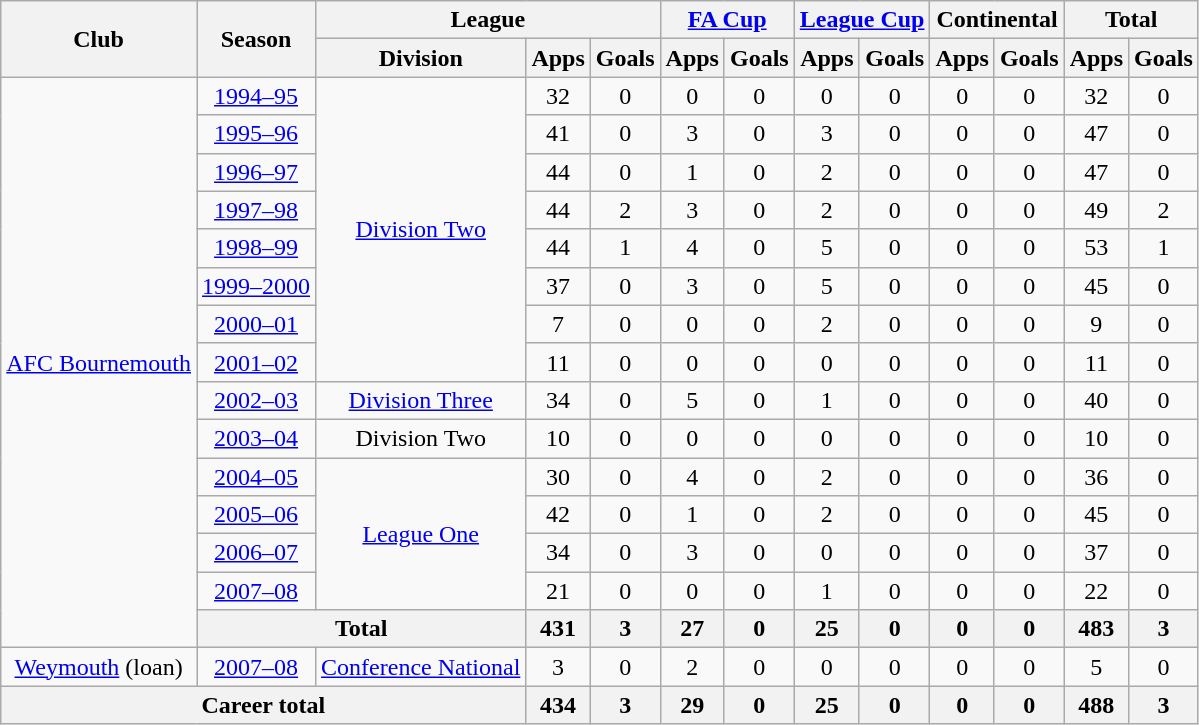<table class="wikitable" style="text-align:center">
<tr>
<th rowspan="2">Club</th>
<th rowspan="2">Season</th>
<th colspan="3">League</th>
<th colspan="2"><a href='#'>FA Cup</a></th>
<th colspan="2"><a href='#'>League Cup</a></th>
<th colspan="2">Continental</th>
<th colspan="2">Total</th>
</tr>
<tr>
<th>Division</th>
<th>Apps</th>
<th>Goals</th>
<th>Apps</th>
<th>Goals</th>
<th>Apps</th>
<th>Goals</th>
<th>Apps</th>
<th>Goals</th>
<th>Apps</th>
<th>Goals</th>
</tr>
<tr>
<td rowspan="15"><a href='#'>AFC Bournemouth</a></td>
<td><a href='#'>1994–95</a></td>
<td rowspan="8"><a href='#'>Division Two</a></td>
<td>32</td>
<td>0</td>
<td>0</td>
<td>0</td>
<td>0</td>
<td>0</td>
<td>0</td>
<td>0</td>
<td>32</td>
<td>0</td>
</tr>
<tr>
<td><a href='#'>1995–96</a></td>
<td>41</td>
<td>0</td>
<td>3</td>
<td>0</td>
<td>3</td>
<td>0</td>
<td>0</td>
<td>0</td>
<td>47</td>
<td>0</td>
</tr>
<tr>
<td><a href='#'>1996–97</a></td>
<td>44</td>
<td>0</td>
<td>1</td>
<td>0</td>
<td>2</td>
<td>0</td>
<td>0</td>
<td>0</td>
<td>47</td>
<td>0</td>
</tr>
<tr>
<td><a href='#'>1997–98</a></td>
<td>44</td>
<td>2</td>
<td>3</td>
<td>0</td>
<td>2</td>
<td>0</td>
<td>0</td>
<td>0</td>
<td>49</td>
<td>2</td>
</tr>
<tr>
<td><a href='#'>1998–99</a></td>
<td>44</td>
<td>1</td>
<td>4</td>
<td>0</td>
<td>5</td>
<td>0</td>
<td>0</td>
<td>0</td>
<td>53</td>
<td>1</td>
</tr>
<tr>
<td><a href='#'>1999–2000</a></td>
<td>37</td>
<td>0</td>
<td>3</td>
<td>0</td>
<td>5</td>
<td>0</td>
<td>0</td>
<td>0</td>
<td>45</td>
<td>0</td>
</tr>
<tr>
<td><a href='#'>2000–01</a></td>
<td>7</td>
<td>0</td>
<td>0</td>
<td>0</td>
<td>2</td>
<td>0</td>
<td>0</td>
<td>0</td>
<td>9</td>
<td>0</td>
</tr>
<tr>
<td><a href='#'>2001–02</a></td>
<td>11</td>
<td>0</td>
<td>0</td>
<td>0</td>
<td>0</td>
<td>0</td>
<td>0</td>
<td>0</td>
<td>11</td>
<td>0</td>
</tr>
<tr>
<td><a href='#'>2002–03</a></td>
<td><a href='#'>Division Three</a></td>
<td>34</td>
<td>0</td>
<td>5</td>
<td>0</td>
<td>1</td>
<td>0</td>
<td>0</td>
<td>0</td>
<td>40</td>
<td>0</td>
</tr>
<tr>
<td><a href='#'>2003–04</a></td>
<td>Division Two</td>
<td>10</td>
<td>0</td>
<td>0</td>
<td>0</td>
<td>0</td>
<td>0</td>
<td>0</td>
<td>0</td>
<td>10</td>
<td>0</td>
</tr>
<tr>
<td><a href='#'>2004–05</a></td>
<td rowspan="4"><a href='#'>League One</a></td>
<td>30</td>
<td>0</td>
<td>4</td>
<td>0</td>
<td>2</td>
<td>0</td>
<td>0</td>
<td>0</td>
<td>36</td>
<td>0</td>
</tr>
<tr>
<td><a href='#'>2005–06</a></td>
<td>42</td>
<td>0</td>
<td>1</td>
<td>0</td>
<td>2</td>
<td>0</td>
<td>0</td>
<td>0</td>
<td>45</td>
<td>0</td>
</tr>
<tr>
<td><a href='#'>2006–07</a></td>
<td>34</td>
<td>0</td>
<td>3</td>
<td>0</td>
<td>0</td>
<td>0</td>
<td>0</td>
<td>0</td>
<td>37</td>
<td>0</td>
</tr>
<tr>
<td><a href='#'>2007–08</a></td>
<td>21</td>
<td>0</td>
<td>0</td>
<td>0</td>
<td>1</td>
<td>0</td>
<td>0</td>
<td>0</td>
<td>22</td>
<td>0</td>
</tr>
<tr>
<th colspan="2">Total</th>
<th>431</th>
<th>3</th>
<th>27</th>
<th>0</th>
<th>25</th>
<th>0</th>
<th>0</th>
<th>0</th>
<th>483</th>
<th>3</th>
</tr>
<tr>
<td><a href='#'>Weymouth</a> (loan)</td>
<td><a href='#'>2007–08</a></td>
<td><a href='#'>Conference National</a></td>
<td>3</td>
<td>0</td>
<td>2</td>
<td>0</td>
<td>0</td>
<td>0</td>
<td>0</td>
<td>0</td>
<td>5</td>
<td>0</td>
</tr>
<tr>
<th colspan="3">Career total</th>
<th>434</th>
<th>3</th>
<th>29</th>
<th>0</th>
<th>25</th>
<th>0</th>
<th>0</th>
<th>0</th>
<th>488</th>
<th>3</th>
</tr>
</table>
